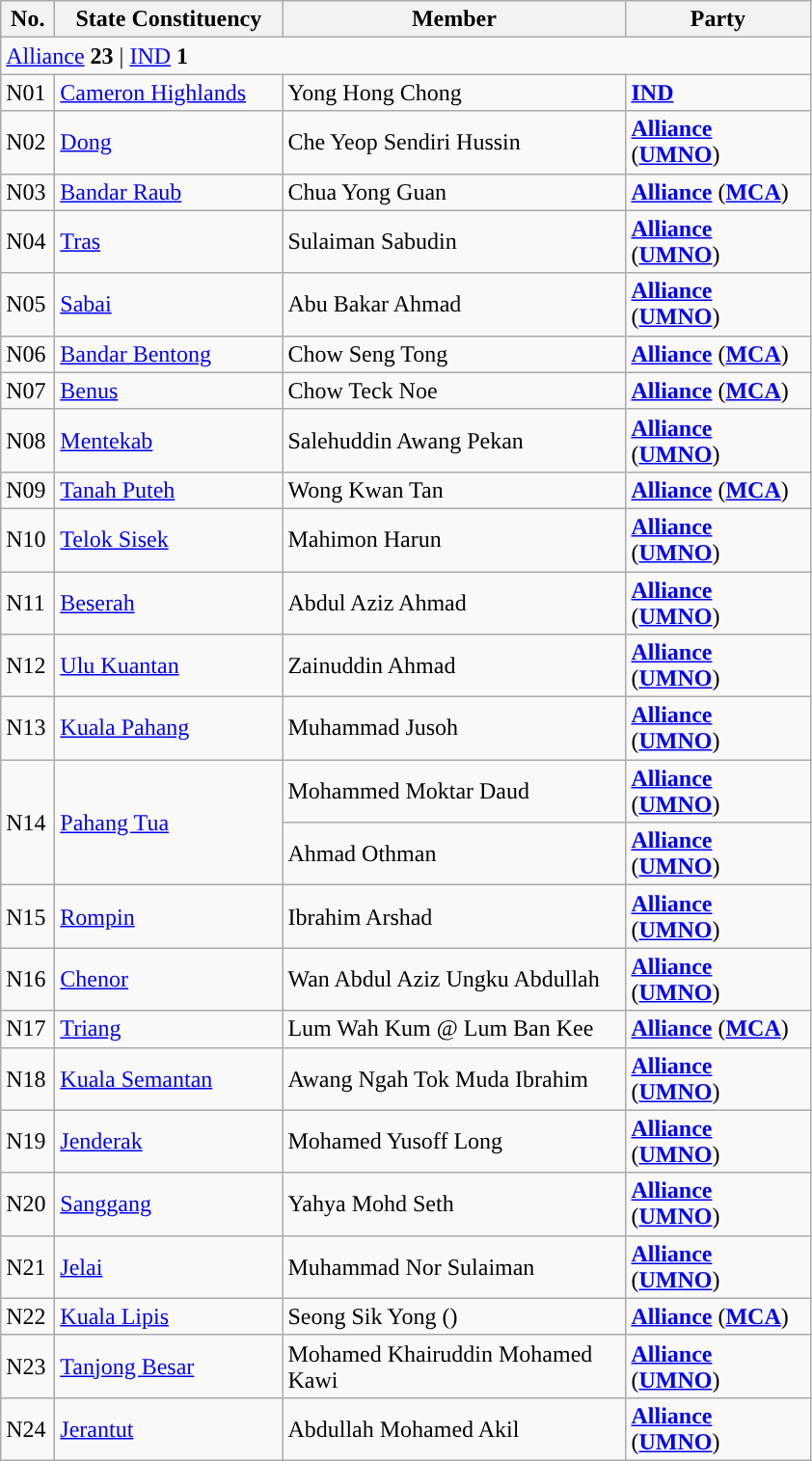<table class="wikitable sortable">
<tr>
<th style="width:30px;">No.</th>
<th style="width:150px;">State Constituency</th>
<th style="width:230px;">Member</th>
<th style="width:120px;">Party</th>
</tr>
<tr>
<td colspan="4"><a href='#'>Alliance</a> <strong>23</strong> | <a href='#'>IND</a> <strong>1</strong></td>
</tr>
<tr>
<td>N01</td>
<td><a href='#'>Cameron Highlands</a></td>
<td>Yong Hong Chong</td>
<td><strong><a href='#'>IND</a></strong></td>
</tr>
<tr>
<td>N02</td>
<td><a href='#'>Dong</a></td>
<td>Che Yeop Sendiri Hussin</td>
<td><strong><a href='#'>Alliance</a></strong> (<strong><a href='#'>UMNO</a></strong>)</td>
</tr>
<tr>
<td>N03</td>
<td><a href='#'>Bandar Raub</a></td>
<td>Chua Yong Guan</td>
<td><strong><a href='#'>Alliance</a></strong> (<strong><a href='#'>MCA</a></strong>)</td>
</tr>
<tr>
<td>N04</td>
<td><a href='#'>Tras</a></td>
<td>Sulaiman Sabudin</td>
<td><strong><a href='#'>Alliance</a></strong> (<strong><a href='#'>UMNO</a></strong>)</td>
</tr>
<tr>
<td>N05</td>
<td><a href='#'>Sabai</a></td>
<td>Abu Bakar Ahmad</td>
<td><strong><a href='#'>Alliance</a></strong> (<strong><a href='#'>UMNO</a></strong>)</td>
</tr>
<tr>
<td>N06</td>
<td><a href='#'>Bandar Bentong</a></td>
<td>Chow Seng Tong</td>
<td><strong><a href='#'>Alliance</a></strong> (<strong><a href='#'>MCA</a></strong>)</td>
</tr>
<tr>
<td>N07</td>
<td><a href='#'>Benus</a></td>
<td>Chow Teck Noe</td>
<td><strong><a href='#'>Alliance</a></strong> (<strong><a href='#'>MCA</a></strong>)</td>
</tr>
<tr>
<td>N08</td>
<td><a href='#'>Mentekab</a></td>
<td>Salehuddin Awang Pekan</td>
<td><strong><a href='#'>Alliance</a></strong> (<strong><a href='#'>UMNO</a></strong>)</td>
</tr>
<tr>
<td>N09</td>
<td><a href='#'>Tanah Puteh</a></td>
<td>Wong Kwan Tan</td>
<td><strong><a href='#'>Alliance</a></strong> (<strong><a href='#'>MCA</a></strong>)</td>
</tr>
<tr>
<td>N10</td>
<td><a href='#'>Telok Sisek</a></td>
<td>Mahimon Harun</td>
<td><strong><a href='#'>Alliance</a></strong> (<strong><a href='#'>UMNO</a></strong>)</td>
</tr>
<tr>
<td>N11</td>
<td><a href='#'>Beserah</a></td>
<td>Abdul Aziz Ahmad</td>
<td><strong><a href='#'>Alliance</a></strong> (<strong><a href='#'>UMNO</a></strong>)</td>
</tr>
<tr>
<td>N12</td>
<td><a href='#'>Ulu Kuantan</a></td>
<td>Zainuddin Ahmad</td>
<td><strong><a href='#'>Alliance</a></strong> (<strong><a href='#'>UMNO</a></strong>)</td>
</tr>
<tr>
<td>N13</td>
<td><a href='#'>Kuala Pahang</a></td>
<td>Muhammad Jusoh</td>
<td><strong><a href='#'>Alliance</a></strong> (<strong><a href='#'>UMNO</a></strong>)</td>
</tr>
<tr>
<td rowspan=2>N14</td>
<td rowspan=2><a href='#'>Pahang Tua</a></td>
<td>Mohammed Moktar Daud </td>
<td><strong><a href='#'>Alliance</a></strong> (<strong><a href='#'>UMNO</a></strong>)</td>
</tr>
<tr>
<td>Ahmad Othman </td>
<td><strong><a href='#'>Alliance</a></strong> (<strong><a href='#'>UMNO</a></strong>)</td>
</tr>
<tr>
<td>N15</td>
<td><a href='#'>Rompin</a></td>
<td>Ibrahim Arshad</td>
<td><strong><a href='#'>Alliance</a></strong> (<strong><a href='#'>UMNO</a></strong>)</td>
</tr>
<tr>
<td>N16</td>
<td><a href='#'>Chenor</a></td>
<td>Wan Abdul Aziz Ungku Abdullah</td>
<td><strong><a href='#'>Alliance</a></strong> (<strong><a href='#'>UMNO</a></strong>)</td>
</tr>
<tr>
<td>N17</td>
<td><a href='#'>Triang</a></td>
<td>Lum Wah Kum @ Lum Ban Kee</td>
<td><strong><a href='#'>Alliance</a></strong> (<strong><a href='#'>MCA</a></strong>)</td>
</tr>
<tr>
<td>N18</td>
<td><a href='#'>Kuala Semantan</a></td>
<td>Awang Ngah Tok Muda Ibrahim</td>
<td><strong><a href='#'>Alliance</a></strong> (<strong><a href='#'>UMNO</a></strong>)</td>
</tr>
<tr>
<td>N19</td>
<td><a href='#'>Jenderak</a></td>
<td>Mohamed Yusoff Long</td>
<td><strong><a href='#'>Alliance</a></strong> (<strong><a href='#'>UMNO</a></strong>)</td>
</tr>
<tr>
<td>N20</td>
<td><a href='#'>Sanggang</a></td>
<td>Yahya Mohd Seth</td>
<td><strong><a href='#'>Alliance</a></strong> (<strong><a href='#'>UMNO</a></strong>)</td>
</tr>
<tr>
<td>N21</td>
<td><a href='#'>Jelai</a></td>
<td>Muhammad Nor Sulaiman</td>
<td><strong><a href='#'>Alliance</a></strong> (<strong><a href='#'>UMNO</a></strong>)</td>
</tr>
<tr>
<td>N22</td>
<td><a href='#'>Kuala Lipis</a></td>
<td>Seong Sik Yong ()</td>
<td><strong><a href='#'>Alliance</a></strong> (<strong><a href='#'>MCA</a></strong>)</td>
</tr>
<tr>
<td>N23</td>
<td><a href='#'>Tanjong Besar</a></td>
<td>Mohamed Khairuddin Mohamed Kawi</td>
<td><strong><a href='#'>Alliance</a></strong> (<strong><a href='#'>UMNO</a></strong>)</td>
</tr>
<tr>
<td>N24</td>
<td><a href='#'>Jerantut</a></td>
<td>Abdullah Mohamed Akil</td>
<td><strong><a href='#'>Alliance</a></strong> (<strong><a href='#'>UMNO</a></strong>)</td>
</tr>
</table>
